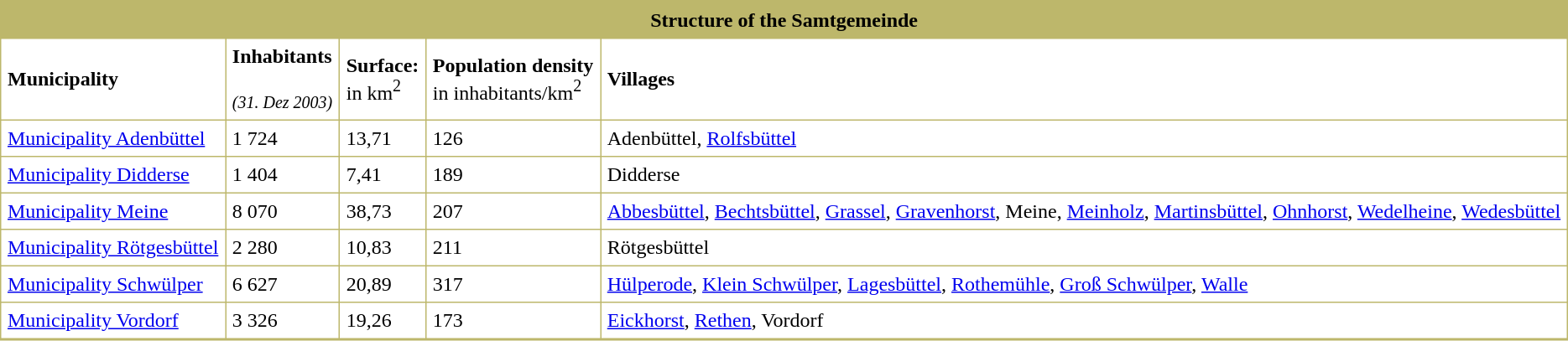<table border="0" cellpadding="5" cellspacing="1" style=" empty-cells:show; margin-bottom:0.5em; background:#BDB76B;">
<tr --- bgcolor="#FFFFFF">
</tr>
<tr>
<th colspan="5"><strong>Structure of the Samtgemeinde</strong></th>
</tr>
<tr --- bgcolor="#FFFFFF">
<td><span><strong>Municipality</strong></span></td>
<td><span><strong>Inhabitants</strong><br><br><em><small>(31. Dez 2003)</small></em></span></td>
<td><span><strong>Surface:</strong><br>in km<sup>2</sup></span></td>
<td><span><strong>Population density</strong><br>in inhabitants/km<sup>2</sup></span></td>
<td><span><strong>Villages</strong></span></td>
</tr>
<tr --- bgcolor="#FFFFFF">
<td><a href='#'>Municipality Adenbüttel</a></td>
<td>1 724</td>
<td>13,71</td>
<td>126</td>
<td>Adenbüttel, <a href='#'>Rolfsbüttel</a></td>
</tr>
<tr --- bgcolor="#FFFFFF">
<td><a href='#'>Municipality Didderse</a></td>
<td>1 404</td>
<td>7,41</td>
<td>189</td>
<td>Didderse</td>
</tr>
<tr --- bgcolor="#FFFFFF">
<td><a href='#'>Municipality Meine</a></td>
<td>8 070</td>
<td>38,73</td>
<td>207</td>
<td><a href='#'>Abbesbüttel</a>, <a href='#'>Bechtsbüttel</a>, <a href='#'>Grassel</a>, <a href='#'>Gravenhorst</a>, Meine, <a href='#'>Meinholz</a>, <a href='#'>Martinsbüttel</a>, <a href='#'>Ohnhorst</a>, <a href='#'>Wedelheine</a>, <a href='#'>Wedesbüttel</a></td>
</tr>
<tr --- bgcolor="#FFFFFF">
<td><a href='#'>Municipality Rötgesbüttel</a></td>
<td>2 280</td>
<td>10,83</td>
<td>211</td>
<td>Rötgesbüttel</td>
</tr>
<tr --- bgcolor="#FFFFFF">
<td><a href='#'>Municipality Schwülper</a></td>
<td>6 627</td>
<td>20,89</td>
<td>317</td>
<td><a href='#'>Hülperode</a>, <a href='#'>Klein Schwülper</a>, <a href='#'>Lagesbüttel</a>, <a href='#'>Rothemühle</a>, <a href='#'>Groß Schwülper</a>, <a href='#'>Walle</a></td>
</tr>
<tr --- bgcolor="#FFFFFF">
<td><a href='#'>Municipality Vordorf</a></td>
<td>3 326</td>
<td>19,26</td>
<td>173</td>
<td><a href='#'>Eickhorst</a>, <a href='#'>Rethen</a>, Vordorf</td>
</tr>
<tr>
</tr>
</table>
